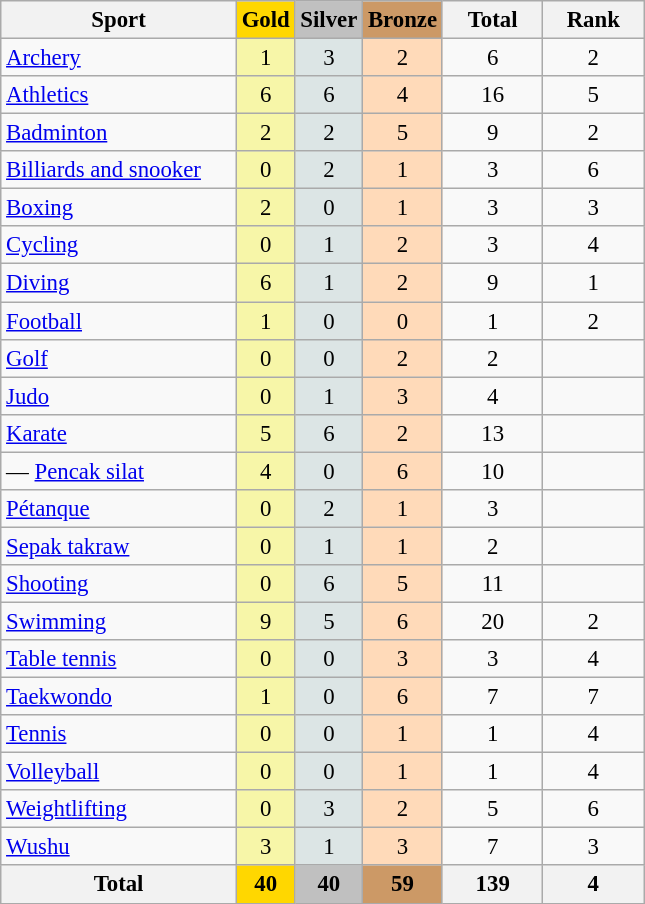<table class="wikitable sortable" style="text-align:center; font-size:95%">
<tr>
<th width=150>Sport</th>
<th style="background-color:gold; width=60;">Gold</th>
<th style="background-color:silver; width=60;">Silver</th>
<th style="background-color:#cc9966; width=60;">Bronze</th>
<th width=60>Total</th>
<th width=60>Rank</th>
</tr>
<tr>
<td align=left> <a href='#'>Archery</a></td>
<td bgcolor=#f7f6a8>1</td>
<td bgcolor=#dce5e5>3</td>
<td bgcolor=#ffdab9>2</td>
<td>6</td>
<td>2</td>
</tr>
<tr>
<td align=left> <a href='#'>Athletics</a></td>
<td bgcolor=#f7f6a8>6</td>
<td bgcolor=#dce5e5>6</td>
<td bgcolor=#ffdab9>4</td>
<td>16</td>
<td>5</td>
</tr>
<tr>
<td align=left> <a href='#'>Badminton</a></td>
<td bgcolor=#f7f6a8>2</td>
<td bgcolor=#dce5e5>2</td>
<td bgcolor=#ffdab9>5</td>
<td>9</td>
<td>2</td>
</tr>
<tr>
<td align=left> <a href='#'>Billiards and snooker</a></td>
<td bgcolor=#f7f6a8>0</td>
<td bgcolor=#dce5e5>2</td>
<td bgcolor=#ffdab9>1</td>
<td>3</td>
<td>6</td>
</tr>
<tr>
<td align=left> <a href='#'>Boxing</a></td>
<td bgcolor=#f7f6a8>2</td>
<td bgcolor=#dce5e5>0</td>
<td bgcolor=#ffdab9>1</td>
<td>3</td>
<td>3</td>
</tr>
<tr>
<td align=left> <a href='#'>Cycling</a></td>
<td bgcolor=#f7f6a8>0</td>
<td bgcolor=#dce5e5>1</td>
<td bgcolor=#ffdab9>2</td>
<td>3</td>
<td>4</td>
</tr>
<tr>
<td align=left> <a href='#'>Diving</a></td>
<td bgcolor=#f7f6a8>6</td>
<td bgcolor=#dce5e5>1</td>
<td bgcolor=#ffdab9>2</td>
<td>9</td>
<td>1</td>
</tr>
<tr>
<td align=left> <a href='#'>Football</a></td>
<td bgcolor=#f7f6a8>1</td>
<td bgcolor=#dce5e5>0</td>
<td bgcolor=#ffdab9>0</td>
<td>1</td>
<td>2</td>
</tr>
<tr>
<td align=left> <a href='#'>Golf</a></td>
<td bgcolor=#f7f6a8>0</td>
<td bgcolor=#dce5e5>0</td>
<td bgcolor=#ffdab9>2</td>
<td>2</td>
<td></td>
</tr>
<tr>
<td align=left> <a href='#'>Judo</a></td>
<td bgcolor=#f7f6a8>0</td>
<td bgcolor=#dce5e5>1</td>
<td bgcolor=#ffdab9>3</td>
<td>4</td>
<td></td>
</tr>
<tr>
<td align=left> <a href='#'>Karate</a></td>
<td bgcolor=#f7f6a8>5</td>
<td bgcolor=#dce5e5>6</td>
<td bgcolor=#ffdab9>2</td>
<td>13</td>
<td></td>
</tr>
<tr>
<td align=left>— <a href='#'>Pencak silat</a></td>
<td bgcolor=#f7f6a8>4</td>
<td bgcolor=#dce5e5>0</td>
<td bgcolor=#ffdab9>6</td>
<td>10</td>
<td></td>
</tr>
<tr>
<td align=left> <a href='#'>Pétanque</a></td>
<td bgcolor=#f7f6a8>0</td>
<td bgcolor=#dce5e5>2</td>
<td bgcolor=#ffdab9>1</td>
<td>3</td>
<td></td>
</tr>
<tr>
<td align=left> <a href='#'>Sepak takraw</a></td>
<td bgcolor=#f7f6a8>0</td>
<td bgcolor=#dce5e5>1</td>
<td bgcolor=#ffdab9>1</td>
<td>2</td>
<td></td>
</tr>
<tr>
<td align=left> <a href='#'>Shooting</a></td>
<td bgcolor=#f7f6a8>0</td>
<td bgcolor=#dce5e5>6</td>
<td bgcolor=#ffdab9>5</td>
<td>11</td>
<td></td>
</tr>
<tr>
<td align=left> <a href='#'>Swimming</a></td>
<td bgcolor=#f7f6a8>9</td>
<td bgcolor=#dce5e5>5</td>
<td bgcolor=#ffdab9>6</td>
<td>20</td>
<td>2</td>
</tr>
<tr>
<td align=left> <a href='#'>Table tennis</a></td>
<td bgcolor=#f7f6a8>0</td>
<td bgcolor=#dce5e5>0</td>
<td bgcolor=#ffdab9>3</td>
<td>3</td>
<td>4</td>
</tr>
<tr>
<td align=left> <a href='#'>Taekwondo</a></td>
<td bgcolor=#f7f6a8>1</td>
<td bgcolor=#dce5e5>0</td>
<td bgcolor=#ffdab9>6</td>
<td>7</td>
<td>7</td>
</tr>
<tr>
<td align=left> <a href='#'>Tennis</a></td>
<td bgcolor=#f7f6a8>0</td>
<td bgcolor=#dce5e5>0</td>
<td bgcolor=#ffdab9>1</td>
<td>1</td>
<td>4</td>
</tr>
<tr>
<td align=left> <a href='#'>Volleyball</a></td>
<td bgcolor=#f7f6a8>0</td>
<td bgcolor=#dce5e5>0</td>
<td bgcolor=#ffdab9>1</td>
<td>1</td>
<td>4</td>
</tr>
<tr>
<td align=left> <a href='#'>Weightlifting</a></td>
<td bgcolor=#f7f6a8>0</td>
<td bgcolor=#dce5e5>3</td>
<td bgcolor=#ffdab9>2</td>
<td>5</td>
<td>6</td>
</tr>
<tr>
<td align=left> <a href='#'>Wushu</a></td>
<td bgcolor=#f7f6a8>3</td>
<td bgcolor=#dce5e5>1</td>
<td bgcolor=#ffdab9>3</td>
<td>7</td>
<td>3</td>
</tr>
<tr>
<th>Total</th>
<th style="background-color:gold; width=60;">40</th>
<th style="background-color:silver; width=60;">40</th>
<th style="background-color:#cc9966; width=60;">59</th>
<th>139</th>
<th>4</th>
</tr>
</table>
